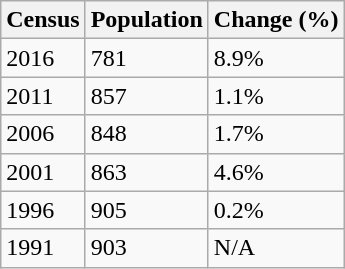<table class="wikitable">
<tr>
<th>Census</th>
<th>Population</th>
<th>Change (%)</th>
</tr>
<tr>
<td>2016</td>
<td>781</td>
<td>8.9%</td>
</tr>
<tr>
<td>2011</td>
<td>857</td>
<td>1.1%</td>
</tr>
<tr>
<td>2006</td>
<td>848</td>
<td>1.7%</td>
</tr>
<tr>
<td>2001</td>
<td>863</td>
<td>4.6%</td>
</tr>
<tr>
<td>1996</td>
<td>905</td>
<td>0.2%</td>
</tr>
<tr>
<td>1991</td>
<td>903</td>
<td>N/A</td>
</tr>
</table>
